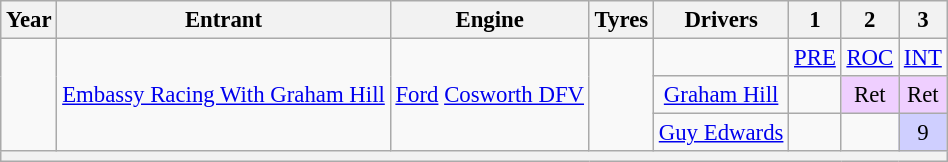<table class="wikitable" style="text-align:center; font-size:95%">
<tr>
<th>Year</th>
<th>Entrant</th>
<th>Engine</th>
<th>Tyres</th>
<th>Drivers</th>
<th>1</th>
<th>2</th>
<th>3</th>
</tr>
<tr>
<td rowspan="3"></td>
<td rowspan="3"><a href='#'>Embassy Racing With Graham Hill</a></td>
<td rowspan="3"><a href='#'>Ford</a> <a href='#'>Cosworth DFV</a></td>
<td rowspan="3"></td>
<td></td>
<td><a href='#'>PRE</a></td>
<td><a href='#'>ROC</a></td>
<td><a href='#'>INT</a></td>
</tr>
<tr>
<td><a href='#'>Graham Hill</a></td>
<td></td>
<td style="background:#EFCFFF;">Ret</td>
<td style="background:#EFCFFF;">Ret</td>
</tr>
<tr>
<td><a href='#'>Guy Edwards</a></td>
<td></td>
<td></td>
<td style="background:#CFCFFF;">9</td>
</tr>
<tr>
<th colspan="8"></th>
</tr>
</table>
